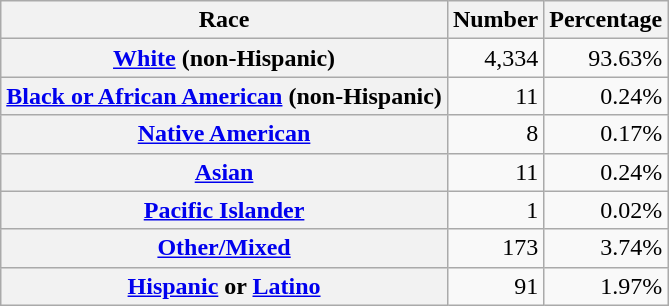<table class="wikitable" style="text-align:right">
<tr>
<th scope="col">Race</th>
<th scope="col">Number</th>
<th scope="col">Percentage</th>
</tr>
<tr>
<th scope="row"><a href='#'>White</a> (non-Hispanic)</th>
<td>4,334</td>
<td>93.63%</td>
</tr>
<tr>
<th scope="row"><a href='#'>Black or African American</a> (non-Hispanic)</th>
<td>11</td>
<td>0.24%</td>
</tr>
<tr>
<th scope="row"><a href='#'>Native American</a></th>
<td>8</td>
<td>0.17%</td>
</tr>
<tr>
<th scope="row"><a href='#'>Asian</a></th>
<td>11</td>
<td>0.24%</td>
</tr>
<tr>
<th scope="row"><a href='#'>Pacific Islander</a></th>
<td>1</td>
<td>0.02%</td>
</tr>
<tr>
<th scope="row"><a href='#'>Other/Mixed</a></th>
<td>173</td>
<td>3.74%</td>
</tr>
<tr>
<th scope="row"><a href='#'>Hispanic</a> or <a href='#'>Latino</a></th>
<td>91</td>
<td>1.97%</td>
</tr>
</table>
